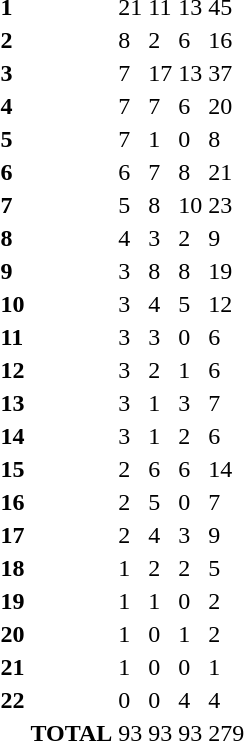<table>
<tr>
<td><strong>1</strong></td>
<td></td>
<td>21</td>
<td>11</td>
<td>13</td>
<td>45</td>
</tr>
<tr>
<td><strong>2</strong></td>
<td></td>
<td>8</td>
<td>2</td>
<td>6</td>
<td>16</td>
</tr>
<tr>
<td><strong>3</strong></td>
<td></td>
<td>7</td>
<td>17</td>
<td>13</td>
<td>37</td>
</tr>
<tr>
<td><strong>4</strong></td>
<td></td>
<td>7</td>
<td>7</td>
<td>6</td>
<td>20</td>
</tr>
<tr>
<td><strong>5</strong></td>
<td></td>
<td>7</td>
<td>1</td>
<td>0</td>
<td>8</td>
</tr>
<tr>
<td><strong>6</strong></td>
<td></td>
<td>6</td>
<td>7</td>
<td>8</td>
<td>21</td>
</tr>
<tr>
<td><strong>7</strong></td>
<td></td>
<td>5</td>
<td>8</td>
<td>10</td>
<td>23</td>
</tr>
<tr>
<td><strong>8</strong></td>
<td></td>
<td>4</td>
<td>3</td>
<td>2</td>
<td>9</td>
</tr>
<tr>
<td><strong>9</strong></td>
<td></td>
<td>3</td>
<td>8</td>
<td>8</td>
<td>19</td>
</tr>
<tr>
<td><strong>10</strong></td>
<td></td>
<td>3</td>
<td>4</td>
<td>5</td>
<td>12</td>
</tr>
<tr>
<td><strong>11</strong></td>
<td></td>
<td>3</td>
<td>3</td>
<td>0</td>
<td>6</td>
</tr>
<tr>
<td><strong>12</strong></td>
<td></td>
<td>3</td>
<td>2</td>
<td>1</td>
<td>6</td>
</tr>
<tr>
<td><strong>13</strong></td>
<td></td>
<td>3</td>
<td>1</td>
<td>3</td>
<td>7</td>
</tr>
<tr>
<td><strong>14</strong></td>
<td></td>
<td>3</td>
<td>1</td>
<td>2</td>
<td>6</td>
</tr>
<tr>
<td><strong>15</strong></td>
<td></td>
<td>2</td>
<td>6</td>
<td>6</td>
<td>14</td>
</tr>
<tr>
<td><strong>16</strong></td>
<td></td>
<td>2</td>
<td>5</td>
<td>0</td>
<td>7</td>
</tr>
<tr>
<td><strong>17</strong></td>
<td></td>
<td>2</td>
<td>4</td>
<td>3</td>
<td>9</td>
</tr>
<tr>
<td><strong>18</strong></td>
<td></td>
<td>1</td>
<td>2</td>
<td>2</td>
<td>5</td>
</tr>
<tr>
<td><strong>19</strong></td>
<td></td>
<td>1</td>
<td>1</td>
<td>0</td>
<td>2</td>
</tr>
<tr>
<td><strong>20</strong></td>
<td></td>
<td>1</td>
<td>0</td>
<td>1</td>
<td>2</td>
</tr>
<tr>
<td><strong>21</strong></td>
<td></td>
<td>1</td>
<td>0</td>
<td>0</td>
<td>1</td>
</tr>
<tr>
<td><strong>22</strong></td>
<td></td>
<td>0</td>
<td>0</td>
<td>4</td>
<td>4</td>
</tr>
<tr>
<td></td>
<td><strong>TOTAL</strong></td>
<td>93</td>
<td>93</td>
<td>93</td>
<td>279</td>
</tr>
</table>
